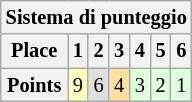<table class="wikitable" style="font-size: 85%;">
<tr>
<th colspan=7>Sistema di punteggio</th>
</tr>
<tr>
<th>Place</th>
<th>1</th>
<th>2</th>
<th>3</th>
<th>4</th>
<th>5</th>
<th>6</th>
</tr>
<tr align="center">
<th>Points</th>
<td style="background:#FFFFBF;">9</td>
<td style="background:#DFDFDF;">6</td>
<td style="background:#FFDF9F;">4</td>
<td style="background:#DFFFDF;">3</td>
<td style="background:#DFFFDF;">2</td>
<td style="background:#DFFFDF;">1</td>
</tr>
</table>
